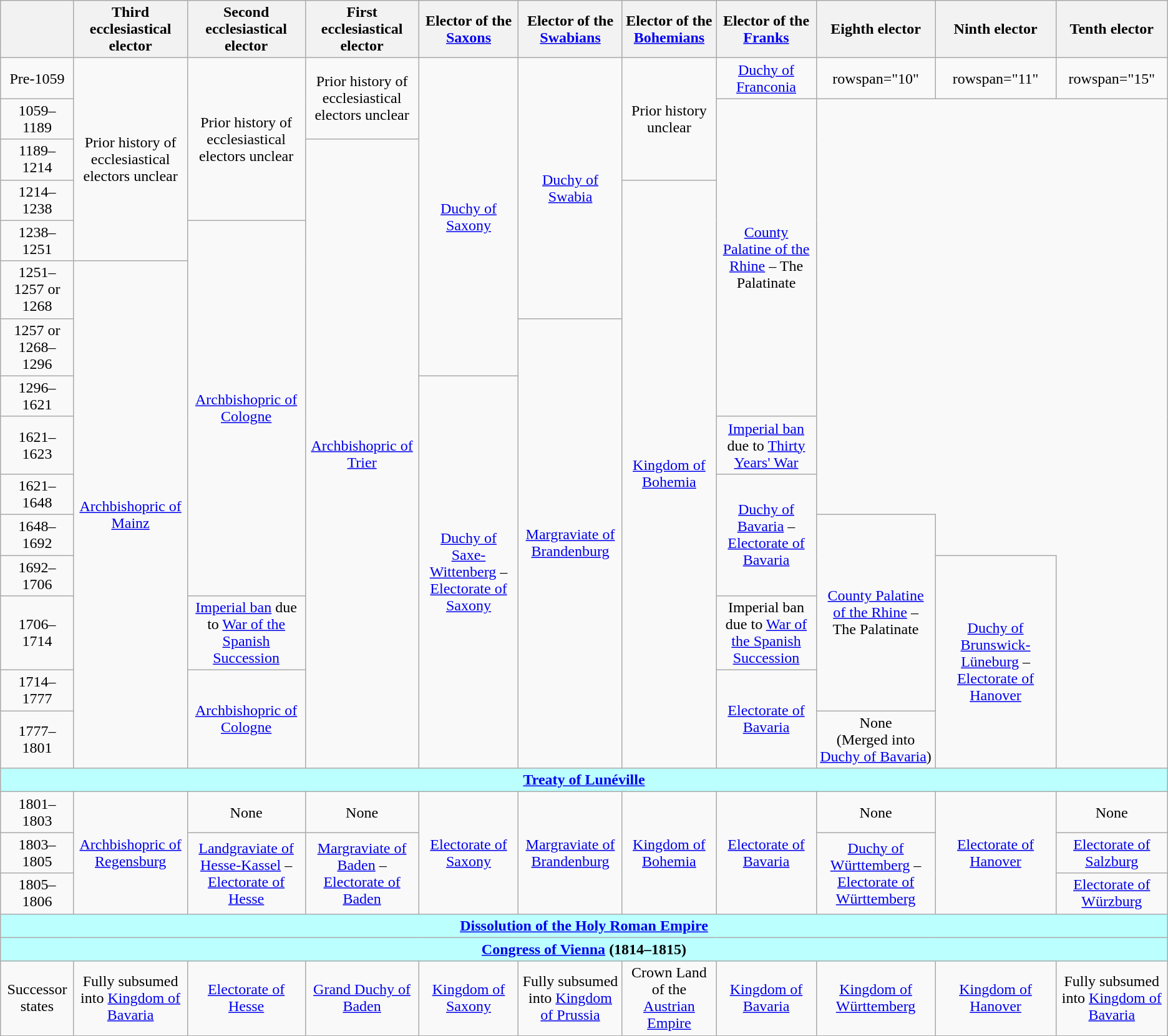<table class="wikitable sortable" style="text-align:center">
<tr>
<th></th>
<th>Third ecclesiastical elector</th>
<th>Second ecclesiastical elector</th>
<th>First ecclesiastical elector</th>
<th>Elector of the <a href='#'>Saxons</a><br></th>
<th>Elector of the <a href='#'>Swabians</a><br></th>
<th>Elector of the <a href='#'>Bohemians</a> </th>
<th>Elector of the <a href='#'>Franks</a><br></th>
<th>Eighth elector</th>
<th>Ninth elector</th>
<th>Tenth elector</th>
</tr>
<tr>
<td>Pre-1059</td>
<td rowspan="5">Prior history of ecclesiastical electors unclear</td>
<td rowspan="4">Prior history of ecclesiastical electors unclear</td>
<td rowspan="2">Prior history of ecclesiastical electors unclear</td>
<td rowspan="7"><a href='#'>Duchy of Saxony</a></td>
<td rowspan="6"><a href='#'>Duchy of Swabia</a></td>
<td rowspan="3">Prior history unclear</td>
<td><a href='#'>Duchy of Franconia</a></td>
<td>rowspan="10" </td>
<td>rowspan="11" </td>
<td>rowspan="15" </td>
</tr>
<tr>
<td>1059–1189</td>
<td rowspan="7"><a href='#'>County Palatine of the Rhine</a> – The Palatinate</td>
</tr>
<tr>
<td>1189–1214</td>
<td rowspan="13"><a href='#'>Archbishopric of Trier</a></td>
</tr>
<tr>
<td>1214–1238</td>
<td rowspan="12"><a href='#'>Kingdom of Bohemia</a></td>
</tr>
<tr>
<td>1238–1251</td>
<td rowspan="8"><a href='#'>Archbishopric of Cologne</a></td>
</tr>
<tr>
<td>1251–1257 or 1268</td>
<td rowspan="10"><a href='#'>Archbishopric of Mainz</a></td>
</tr>
<tr>
<td>1257 or 1268–1296</td>
<td rowspan="9"><a href='#'>Margraviate of Brandenburg</a></td>
</tr>
<tr>
<td>1296–1621</td>
<td rowspan="8"><a href='#'>Duchy of Saxe-Wittenberg</a> – <a href='#'>Electorate of Saxony</a></td>
</tr>
<tr>
<td>1621–1623</td>
<td><a href='#'>Imperial ban</a> due to <a href='#'>Thirty Years' War</a></td>
</tr>
<tr>
<td>1621–1648</td>
<td rowspan="3"><a href='#'>Duchy of Bavaria</a> – <a href='#'>Electorate of Bavaria</a></td>
</tr>
<tr>
<td>1648–1692</td>
<td rowspan="4"><a href='#'>County Palatine of the Rhine</a> – The Palatinate</td>
</tr>
<tr>
<td>1692–1706</td>
<td rowspan="4"><a href='#'>Duchy of Brunswick-Lüneburg</a> – <a href='#'>Electorate of Hanover</a></td>
</tr>
<tr>
<td>1706–1714</td>
<td><a href='#'>Imperial ban</a> due to <a href='#'>War of the Spanish Succession</a></td>
<td>Imperial ban due to <a href='#'>War of the Spanish Succession</a></td>
</tr>
<tr>
<td>1714–1777</td>
<td rowspan="2"><a href='#'>Archbishopric of Cologne</a></td>
<td rowspan="2"><a href='#'>Electorate of Bavaria</a></td>
</tr>
<tr>
<td>1777–1801</td>
<td>None<br>(Merged into <a href='#'>Duchy of Bavaria</a>)</td>
</tr>
<tr>
<th colspan="11" style="background:#BBFFFF;"><a href='#'>Treaty of Lunéville</a></th>
</tr>
<tr>
<td>1801–1803</td>
<td rowspan="3"><a href='#'>Archbishopric of Regensburg</a></td>
<td>None</td>
<td>None</td>
<td rowspan="3"><a href='#'>Electorate of Saxony</a></td>
<td rowspan="3"><a href='#'>Margraviate of Brandenburg</a></td>
<td rowspan="3"><a href='#'>Kingdom of Bohemia</a></td>
<td rowspan="3"><a href='#'>Electorate of Bavaria</a></td>
<td>None</td>
<td rowspan="3"><a href='#'>Electorate of Hanover</a></td>
<td>None</td>
</tr>
<tr>
<td>1803–1805</td>
<td rowspan="2"><a href='#'>Landgraviate of Hesse-Kassel</a> – <a href='#'>Electorate of Hesse</a></td>
<td rowspan="2"><a href='#'>Margraviate of Baden</a> – <a href='#'>Electorate of Baden</a></td>
<td rowspan="2"><a href='#'>Duchy of Württemberg</a> – <a href='#'>Electorate of Württemberg</a></td>
<td><a href='#'>Electorate of Salzburg</a></td>
</tr>
<tr>
<td>1805–1806</td>
<td><a href='#'>Electorate of Würzburg</a></td>
</tr>
<tr>
<th colspan="11" style="background:#BBFFFF;"><a href='#'>Dissolution of the Holy Roman Empire</a></th>
</tr>
<tr>
<th colspan="11" style="background:#BBFFFF;"><a href='#'>Congress of Vienna</a> (1814–1815)</th>
</tr>
<tr>
<td>Successor states</td>
<td>Fully subsumed into <a href='#'>Kingdom of Bavaria</a></td>
<td><a href='#'>Electorate of Hesse</a></td>
<td><a href='#'>Grand Duchy of Baden</a></td>
<td><a href='#'>Kingdom of Saxony</a></td>
<td>Fully subsumed into <a href='#'>Kingdom of Prussia</a></td>
<td>Crown Land of the <a href='#'>Austrian Empire</a></td>
<td><a href='#'>Kingdom of Bavaria</a></td>
<td><a href='#'>Kingdom of Württemberg</a></td>
<td><a href='#'>Kingdom of Hanover</a></td>
<td>Fully subsumed into <a href='#'>Kingdom of Bavaria</a></td>
</tr>
</table>
